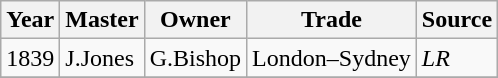<table class=" wikitable">
<tr>
<th>Year</th>
<th>Master</th>
<th>Owner</th>
<th>Trade</th>
<th>Source</th>
</tr>
<tr>
<td>1839</td>
<td>J.Jones</td>
<td>G.Bishop</td>
<td>London–Sydney</td>
<td><em>LR</em></td>
</tr>
<tr>
</tr>
</table>
